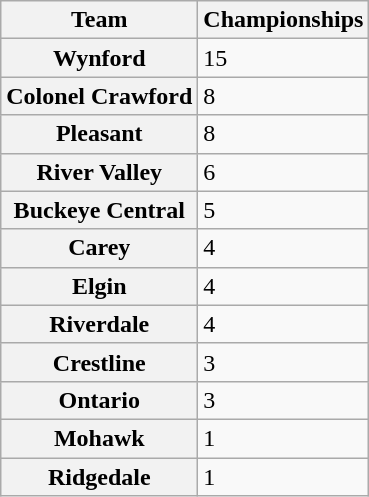<table class="wikitable">
<tr>
<th>Team</th>
<th>Championships</th>
</tr>
<tr align="left">
<th>Wynford</th>
<td>15</td>
</tr>
<tr align="left">
<th>Colonel Crawford</th>
<td>8</td>
</tr>
<tr align="left">
<th>Pleasant</th>
<td>8</td>
</tr>
<tr align="left">
<th>River Valley</th>
<td>6</td>
</tr>
<tr align="left">
<th>Buckeye Central</th>
<td>5</td>
</tr>
<tr align="left">
<th>Carey</th>
<td>4</td>
</tr>
<tr align="left">
<th>Elgin</th>
<td>4</td>
</tr>
<tr align="left">
<th>Riverdale</th>
<td>4</td>
</tr>
<tr align="left">
<th>Crestline</th>
<td>3</td>
</tr>
<tr align="left">
<th>Ontario</th>
<td>3</td>
</tr>
<tr align="left">
<th>Mohawk</th>
<td>1</td>
</tr>
<tr align="left">
<th>Ridgedale</th>
<td>1</td>
</tr>
</table>
